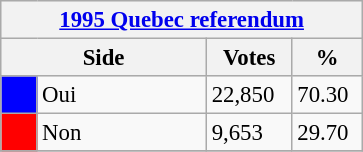<table class="wikitable" style="font-size: 95%; clear:both">
<tr style="background-color:#E9E9E9">
<th colspan=4><a href='#'>1995 Quebec referendum</a></th>
</tr>
<tr style="background-color:#E9E9E9">
<th colspan=2 style="width: 130px">Side</th>
<th style="width: 50px">Votes</th>
<th style="width: 40px">%</th>
</tr>
<tr>
<td bgcolor="blue"></td>
<td>Oui</td>
<td>22,850</td>
<td>70.30</td>
</tr>
<tr>
<td bgcolor="red"></td>
<td>Non</td>
<td>9,653</td>
<td>29.70</td>
</tr>
<tr>
</tr>
</table>
